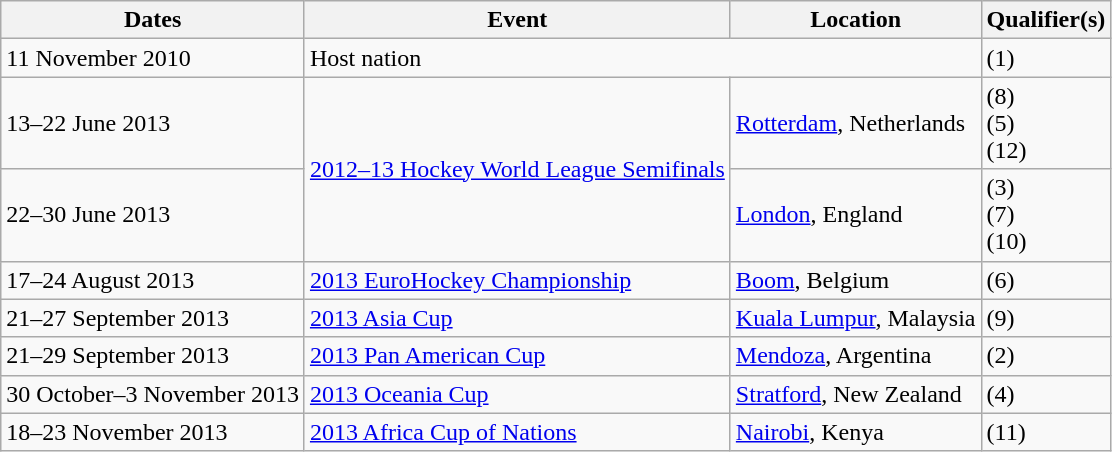<table class=wikitable>
<tr>
<th>Dates</th>
<th>Event</th>
<th>Location</th>
<th>Qualifier(s)</th>
</tr>
<tr>
<td>11 November 2010</td>
<td colspan=2>Host nation</td>
<td> (1)</td>
</tr>
<tr>
<td>13–22 June 2013</td>
<td rowspan=2><a href='#'>2012–13 Hockey World League Semifinals</a></td>
<td><a href='#'>Rotterdam</a>, Netherlands</td>
<td> (8)<br> (5)<br> (12)</td>
</tr>
<tr>
<td>22–30 June 2013</td>
<td><a href='#'>London</a>, England</td>
<td> (3)<br> (7)<br> (10)</td>
</tr>
<tr>
<td>17–24 August 2013</td>
<td><a href='#'>2013 EuroHockey Championship</a></td>
<td><a href='#'>Boom</a>, Belgium</td>
<td> (6)</td>
</tr>
<tr>
<td>21–27 September 2013</td>
<td><a href='#'>2013 Asia Cup</a></td>
<td><a href='#'>Kuala Lumpur</a>, Malaysia</td>
<td> (9)</td>
</tr>
<tr>
<td>21–29 September 2013</td>
<td><a href='#'>2013 Pan American Cup</a></td>
<td><a href='#'>Mendoza</a>, Argentina</td>
<td> (2)</td>
</tr>
<tr>
<td>30 October–3 November 2013</td>
<td><a href='#'>2013 Oceania Cup</a></td>
<td><a href='#'>Stratford</a>, New Zealand</td>
<td> (4)</td>
</tr>
<tr>
<td>18–23 November 2013</td>
<td><a href='#'>2013 Africa Cup of Nations</a></td>
<td><a href='#'>Nairobi</a>, Kenya</td>
<td> (11)</td>
</tr>
</table>
